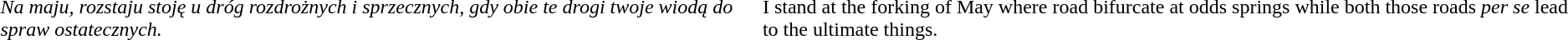<table>
<tr>
<td><br><em>Na maju, rozstaju stoję</em>
<em>u dróg rozdrożnych i sprzecznych,</em>
<em>gdy obie te drogi twoje</em>
<em>wiodą do spraw ostatecznych.</em></td>
<td></td>
<td><br>I stand at the forking of May
where road bifurcate at odds springs
while both those roads <em>per se</em>
lead to the ultimate things.</td>
</tr>
</table>
